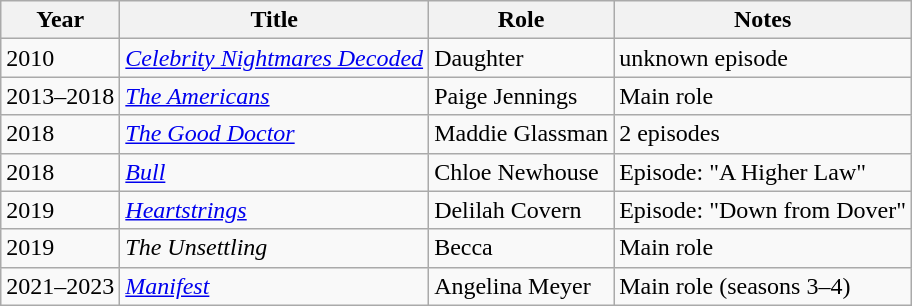<table class="wikitable sortable">
<tr>
<th>Year</th>
<th>Title</th>
<th>Role</th>
<th class="unsortable">Notes</th>
</tr>
<tr>
<td>2010</td>
<td><em><a href='#'>Celebrity Nightmares Decoded</a></em></td>
<td>Daughter</td>
<td>unknown episode</td>
</tr>
<tr>
<td>2013–2018</td>
<td><em><a href='#'>The Americans</a></em></td>
<td>Paige Jennings</td>
<td>Main role</td>
</tr>
<tr>
<td>2018</td>
<td><em><a href='#'>The Good Doctor</a></em></td>
<td>Maddie Glassman</td>
<td>2 episodes</td>
</tr>
<tr>
<td>2018</td>
<td><em><a href='#'>Bull</a></em></td>
<td>Chloe Newhouse</td>
<td>Episode: "A Higher Law"</td>
</tr>
<tr>
<td>2019</td>
<td><em><a href='#'>Heartstrings</a></em></td>
<td>Delilah Covern</td>
<td>Episode: "Down from Dover"</td>
</tr>
<tr>
<td>2019</td>
<td><em>The Unsettling</em></td>
<td>Becca</td>
<td>Main role</td>
</tr>
<tr>
<td>2021–2023</td>
<td><em><a href='#'>Manifest</a></em></td>
<td>Angelina Meyer</td>
<td>Main role (seasons 3–4)</td>
</tr>
</table>
